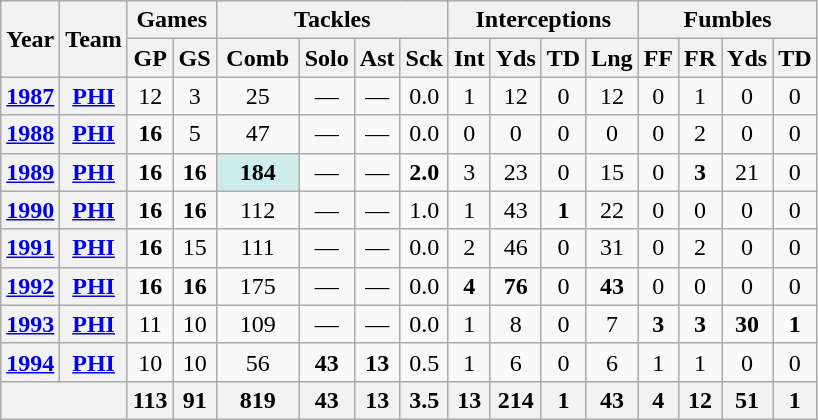<table class="wikitable" style="text-align:center">
<tr>
<th rowspan="2">Year</th>
<th rowspan="2">Team</th>
<th colspan="2">Games</th>
<th colspan="4">Tackles</th>
<th colspan="4">Interceptions</th>
<th colspan="4">Fumbles</th>
</tr>
<tr>
<th>GP</th>
<th>GS</th>
<th>Comb</th>
<th>Solo</th>
<th>Ast</th>
<th>Sck</th>
<th>Int</th>
<th>Yds</th>
<th>TD</th>
<th>Lng</th>
<th>FF</th>
<th>FR</th>
<th>Yds</th>
<th>TD</th>
</tr>
<tr>
<th><a href='#'>1987</a></th>
<th><a href='#'>PHI</a></th>
<td>12</td>
<td>3</td>
<td>25</td>
<td>—</td>
<td>—</td>
<td>0.0</td>
<td>1</td>
<td>12</td>
<td>0</td>
<td>12</td>
<td>0</td>
<td>1</td>
<td>0</td>
<td>0</td>
</tr>
<tr>
<th><a href='#'>1988</a></th>
<th><a href='#'>PHI</a></th>
<td><strong>16</strong></td>
<td>5</td>
<td>47</td>
<td>—</td>
<td>—</td>
<td>0.0</td>
<td>0</td>
<td>0</td>
<td>0</td>
<td>0</td>
<td>0</td>
<td>2</td>
<td>0</td>
<td>0</td>
</tr>
<tr>
<th><a href='#'>1989</a></th>
<th><a href='#'>PHI</a></th>
<td><strong>16</strong></td>
<td><strong>16</strong></td>
<td style="background:#cfecec; width:3em;"><strong>184</strong></td>
<td>—</td>
<td>—</td>
<td><strong>2.0</strong></td>
<td>3</td>
<td>23</td>
<td>0</td>
<td>15</td>
<td>0</td>
<td><strong>3</strong></td>
<td>21</td>
<td>0</td>
</tr>
<tr>
<th><a href='#'>1990</a></th>
<th><a href='#'>PHI</a></th>
<td><strong>16</strong></td>
<td><strong>16</strong></td>
<td>112</td>
<td>—</td>
<td>—</td>
<td>1.0</td>
<td>1</td>
<td>43</td>
<td><strong>1</strong></td>
<td>22</td>
<td>0</td>
<td>0</td>
<td>0</td>
<td>0</td>
</tr>
<tr>
<th><a href='#'>1991</a></th>
<th><a href='#'>PHI</a></th>
<td><strong>16</strong></td>
<td>15</td>
<td>111</td>
<td>—</td>
<td>—</td>
<td>0.0</td>
<td>2</td>
<td>46</td>
<td>0</td>
<td>31</td>
<td>0</td>
<td>2</td>
<td>0</td>
<td>0</td>
</tr>
<tr>
<th><a href='#'>1992</a></th>
<th><a href='#'>PHI</a></th>
<td><strong>16</strong></td>
<td><strong>16</strong></td>
<td>175</td>
<td>—</td>
<td>—</td>
<td>0.0</td>
<td><strong>4</strong></td>
<td><strong>76</strong></td>
<td>0</td>
<td><strong>43</strong></td>
<td>0</td>
<td>0</td>
<td>0</td>
<td>0</td>
</tr>
<tr>
<th><a href='#'>1993</a></th>
<th><a href='#'>PHI</a></th>
<td>11</td>
<td>10</td>
<td>109</td>
<td>—</td>
<td>—</td>
<td>0.0</td>
<td>1</td>
<td>8</td>
<td>0</td>
<td>7</td>
<td><strong>3</strong></td>
<td><strong>3</strong></td>
<td><strong>30</strong></td>
<td><strong>1</strong></td>
</tr>
<tr>
<th><a href='#'>1994</a></th>
<th><a href='#'>PHI</a></th>
<td>10</td>
<td>10</td>
<td>56</td>
<td><strong>43</strong></td>
<td><strong>13</strong></td>
<td>0.5</td>
<td>1</td>
<td>6</td>
<td>0</td>
<td>6</td>
<td>1</td>
<td>1</td>
<td>0</td>
<td>0</td>
</tr>
<tr>
<th colspan="2"></th>
<th>113</th>
<th>91</th>
<th>819</th>
<th>43</th>
<th>13</th>
<th>3.5</th>
<th>13</th>
<th>214</th>
<th>1</th>
<th>43</th>
<th>4</th>
<th>12</th>
<th>51</th>
<th>1</th>
</tr>
</table>
